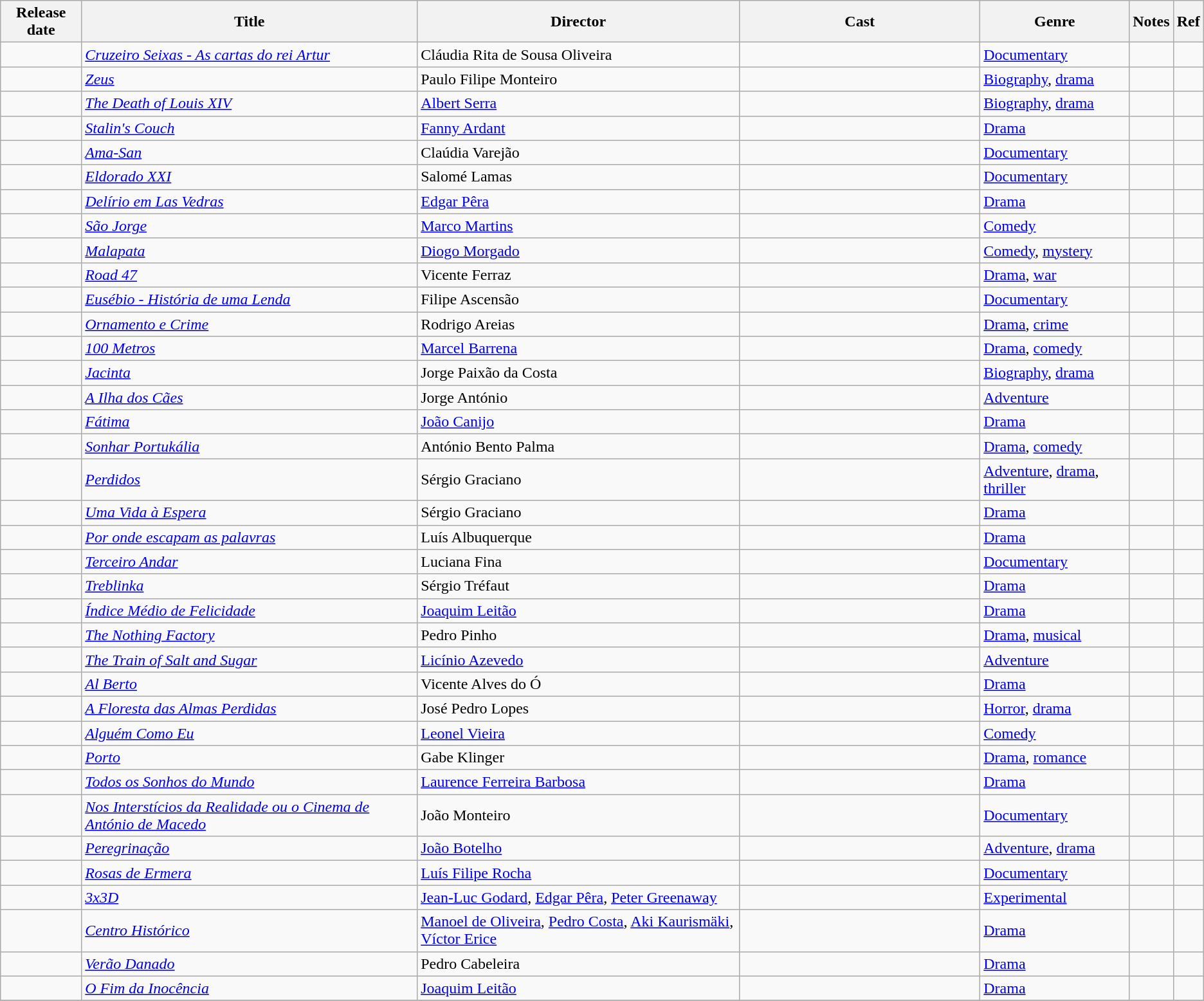<table class="wikitable sortable">
<tr>
<th>Release date</th>
<th>Title</th>
<th>Director</th>
<th style="width:20%;">Cast</th>
<th>Genre</th>
<th>Notes</th>
<th>Ref</th>
</tr>
<tr>
<td></td>
<td><em><a href='#'>Cruzeiro Seixas - As cartas do rei Artur</a></em></td>
<td>Cláudia Rita de Sousa Oliveira</td>
<td></td>
<td><a href='#'>Documentary</a></td>
<td></td>
<td></td>
</tr>
<tr>
<td></td>
<td><a href='#'><em>Zeus</em></a></td>
<td>Paulo Filipe Monteiro</td>
<td></td>
<td><a href='#'>Biography</a>, <a href='#'>drama</a></td>
<td></td>
<td></td>
</tr>
<tr>
<td></td>
<td><em><a href='#'>The Death of Louis XIV</a></em></td>
<td><a href='#'>Albert Serra</a></td>
<td></td>
<td><a href='#'>Biography</a>, <a href='#'>drama</a></td>
<td></td>
<td></td>
</tr>
<tr>
<td></td>
<td><em><a href='#'>Stalin's Couch</a></em></td>
<td><a href='#'>Fanny Ardant</a></td>
<td></td>
<td><a href='#'>Drama</a></td>
<td></td>
<td></td>
</tr>
<tr>
<td></td>
<td><em><a href='#'>Ama-San</a></em></td>
<td>Claúdia Varejão</td>
<td></td>
<td><a href='#'>Documentary</a></td>
<td></td>
<td></td>
</tr>
<tr>
<td></td>
<td><em><a href='#'>Eldorado XXI</a></em></td>
<td>Salomé Lamas</td>
<td></td>
<td><a href='#'>Documentary</a></td>
<td></td>
<td></td>
</tr>
<tr>
<td></td>
<td><em><a href='#'>Delírio em Las Vedras</a></em></td>
<td><a href='#'>Edgar Pêra</a></td>
<td></td>
<td><a href='#'>Drama</a></td>
<td></td>
<td></td>
</tr>
<tr>
<td></td>
<td><a href='#'><em>São Jorge</em></a></td>
<td><a href='#'>Marco Martins</a></td>
<td></td>
<td><a href='#'>Comedy</a></td>
<td></td>
<td></td>
</tr>
<tr>
<td></td>
<td><em><a href='#'>Malapata</a></em></td>
<td><a href='#'>Diogo Morgado</a></td>
<td></td>
<td><a href='#'>Comedy</a>, <a href='#'>mystery</a></td>
<td></td>
<td></td>
</tr>
<tr>
<td></td>
<td><em><a href='#'>Road 47</a></em></td>
<td>Vicente Ferraz</td>
<td></td>
<td><a href='#'>Drama</a>, <a href='#'>war</a></td>
<td></td>
<td></td>
</tr>
<tr>
<td></td>
<td><a href='#'><em>Eusébio - História de uma Lenda</em></a></td>
<td>Filipe Ascensão</td>
<td></td>
<td><a href='#'>Documentary</a></td>
<td></td>
<td></td>
</tr>
<tr>
<td></td>
<td><a href='#'><em>Ornamento e Crime</em></a></td>
<td>Rodrigo Areias</td>
<td></td>
<td><a href='#'>Drama</a>, <a href='#'>crime</a></td>
<td></td>
<td></td>
</tr>
<tr>
<td></td>
<td><a href='#'><em>100 Metros</em></a></td>
<td><a href='#'>Marcel Barrena</a></td>
<td></td>
<td><a href='#'>Drama</a>, <a href='#'>comedy</a></td>
<td></td>
<td></td>
</tr>
<tr>
<td></td>
<td><a href='#'><em>Jacinta</em></a></td>
<td>Jorge Paixão da Costa</td>
<td></td>
<td><a href='#'>Biography</a>, <a href='#'>drama</a></td>
<td></td>
<td></td>
</tr>
<tr>
<td></td>
<td><em><a href='#'>A Ilha dos Cães</a></em></td>
<td>Jorge António</td>
<td></td>
<td><a href='#'>Adventure</a></td>
<td></td>
<td></td>
</tr>
<tr>
<td></td>
<td><a href='#'><em>Fátima</em></a></td>
<td><a href='#'>João Canijo</a></td>
<td></td>
<td><a href='#'>Drama</a></td>
<td></td>
<td></td>
</tr>
<tr>
<td></td>
<td><em><a href='#'>Sonhar Portukália</a></em></td>
<td>António Bento Palma</td>
<td></td>
<td><a href='#'>Drama</a>, <a href='#'>comedy</a></td>
<td></td>
<td></td>
</tr>
<tr>
<td></td>
<td><a href='#'><em>Perdidos</em></a></td>
<td>Sérgio Graciano</td>
<td></td>
<td><a href='#'>Adventure</a>, <a href='#'>drama</a>, <a href='#'>thriller</a></td>
<td></td>
<td></td>
</tr>
<tr>
<td></td>
<td><em><a href='#'>Uma Vida à Espera</a></em></td>
<td>Sérgio Graciano</td>
<td></td>
<td><a href='#'>Drama</a></td>
<td></td>
<td></td>
</tr>
<tr>
<td></td>
<td><em><a href='#'>Por onde escapam as palavras</a></em></td>
<td>Luís Albuquerque</td>
<td></td>
<td><a href='#'>Drama</a></td>
<td></td>
<td></td>
</tr>
<tr>
<td></td>
<td><em><a href='#'>Terceiro Andar</a></em></td>
<td>Luciana Fina</td>
<td></td>
<td><a href='#'>Documentary</a></td>
<td></td>
<td></td>
</tr>
<tr>
<td></td>
<td><a href='#'><em>Treblinka</em></a></td>
<td>Sérgio Tréfaut</td>
<td></td>
<td><a href='#'>Drama</a></td>
<td></td>
<td></td>
</tr>
<tr>
<td></td>
<td><em><a href='#'>Índice Médio de Felicidade</a></em></td>
<td><a href='#'>Joaquim Leitão</a></td>
<td></td>
<td><a href='#'>Drama</a></td>
<td></td>
<td></td>
</tr>
<tr>
<td></td>
<td><em><a href='#'>The Nothing Factory</a></em></td>
<td>Pedro Pinho</td>
<td></td>
<td><a href='#'>Drama</a>, <a href='#'>musical</a></td>
<td></td>
<td></td>
</tr>
<tr>
<td></td>
<td><em><a href='#'>The Train of Salt and Sugar</a></em></td>
<td><a href='#'>Licínio Azevedo</a></td>
<td></td>
<td><a href='#'>Adventure</a></td>
<td></td>
<td></td>
</tr>
<tr>
<td></td>
<td><a href='#'><em>Al Berto</em></a></td>
<td>Vicente Alves do Ó</td>
<td></td>
<td><a href='#'>Drama</a></td>
<td></td>
<td></td>
</tr>
<tr>
<td></td>
<td><em><a href='#'>A Floresta das Almas Perdidas</a></em></td>
<td>José Pedro Lopes</td>
<td></td>
<td><a href='#'>Horror</a>, <a href='#'>drama</a></td>
<td></td>
<td></td>
</tr>
<tr>
<td></td>
<td><em><a href='#'>Alguém Como Eu</a></em></td>
<td><a href='#'>Leonel Vieira</a></td>
<td></td>
<td><a href='#'>Comedy</a></td>
<td></td>
<td></td>
</tr>
<tr>
<td></td>
<td><a href='#'><em>Porto</em></a></td>
<td>Gabe Klinger</td>
<td></td>
<td><a href='#'>Drama</a>, <a href='#'>romance</a></td>
<td></td>
<td></td>
</tr>
<tr>
<td></td>
<td><em><a href='#'>Todos os Sonhos do Mundo</a></em></td>
<td><a href='#'>Laurence Ferreira Barbosa</a></td>
<td></td>
<td><a href='#'>Drama</a></td>
<td></td>
<td></td>
</tr>
<tr>
<td></td>
<td><em><a href='#'>Nos Interstícios da Realidade ou o Cinema de António de Macedo</a></em></td>
<td>João Monteiro</td>
<td></td>
<td><a href='#'>Documentary</a></td>
<td></td>
<td></td>
</tr>
<tr>
<td></td>
<td><a href='#'><em>Peregrinação</em></a></td>
<td><a href='#'>João Botelho</a></td>
<td></td>
<td><a href='#'>Adventure</a>, <a href='#'>drama</a></td>
<td></td>
<td></td>
</tr>
<tr>
<td></td>
<td><em><a href='#'>Rosas de Ermera</a></em></td>
<td><a href='#'>Luís Filipe Rocha</a></td>
<td></td>
<td><a href='#'>Documentary</a></td>
<td></td>
<td></td>
</tr>
<tr>
<td></td>
<td><em><a href='#'>3x3D</a></em></td>
<td><a href='#'>Jean-Luc Godard</a>, <a href='#'>Edgar Pêra</a>, <a href='#'>Peter Greenaway</a></td>
<td></td>
<td><a href='#'>Experimental</a></td>
<td></td>
<td></td>
</tr>
<tr>
<td></td>
<td><a href='#'><em>Centro Histórico</em></a></td>
<td><a href='#'>Manoel de Oliveira</a>, <a href='#'>Pedro Costa</a>, <a href='#'>Aki Kaurismäki</a>, <a href='#'>Víctor Erice</a></td>
<td></td>
<td><a href='#'>Drama</a></td>
<td></td>
<td></td>
</tr>
<tr>
<td></td>
<td><em><a href='#'>Verão Danado</a></em></td>
<td>Pedro Cabeleira</td>
<td></td>
<td><a href='#'>Drama</a></td>
<td></td>
<td></td>
</tr>
<tr>
<td></td>
<td><em><a href='#'>O Fim da Inocência</a></em></td>
<td><a href='#'>Joaquim Leitão</a></td>
<td></td>
<td><a href='#'>Drama</a></td>
<td></td>
<td></td>
</tr>
<tr>
</tr>
</table>
